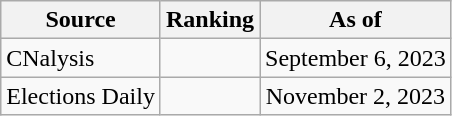<table class="wikitable" style="text-align:center">
<tr>
<th>Source</th>
<th>Ranking</th>
<th>As of</th>
</tr>
<tr>
<td align=left>CNalysis</td>
<td></td>
<td>September 6, 2023</td>
</tr>
<tr>
<td align=left>Elections Daily</td>
<td></td>
<td>November 2, 2023</td>
</tr>
</table>
